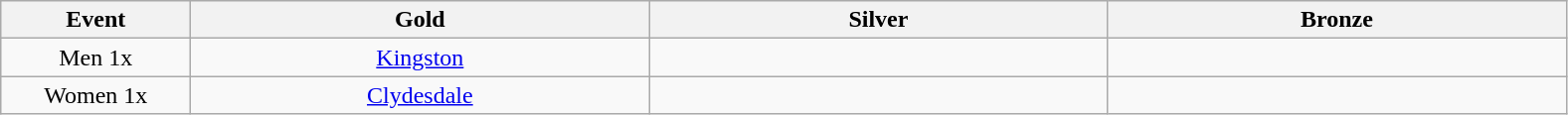<table class="wikitable" style="text-align:center">
<tr>
<th width=120>Event</th>
<th width=300>Gold</th>
<th width=300>Silver</th>
<th width=300>Bronze</th>
</tr>
<tr>
<td>Men 1x</td>
<td><a href='#'>Kingston</a></td>
<td></td>
<td></td>
</tr>
<tr>
<td>Women 1x</td>
<td><a href='#'>Clydesdale</a></td>
<td></td>
<td></td>
</tr>
</table>
